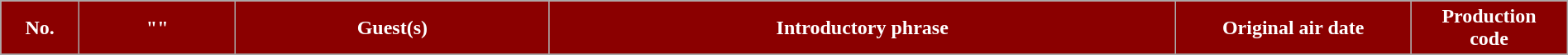<table class="wikitable plainrowheaders" style="width:100%; margin:auto;">
<tr>
<th style="background:darkRed; color:#fff; width:5%;"><abbr>No.</abbr></th>
<th style="background:darkRed; color:#fff; width:10%;">"<a href='#'></a>"</th>
<th style="background:darkRed; color:#fff; width:20%;">Guest(s)</th>
<th style="background:darkRed; color:#fff; width:40%;">Introductory phrase</th>
<th style="background:darkRed; color:#fff; width:15%;">Original air date</th>
<th style="background:darkRed; color:#fff; width:10%;">Production <br> code</th>
</tr>
<tr>
</tr>
</table>
